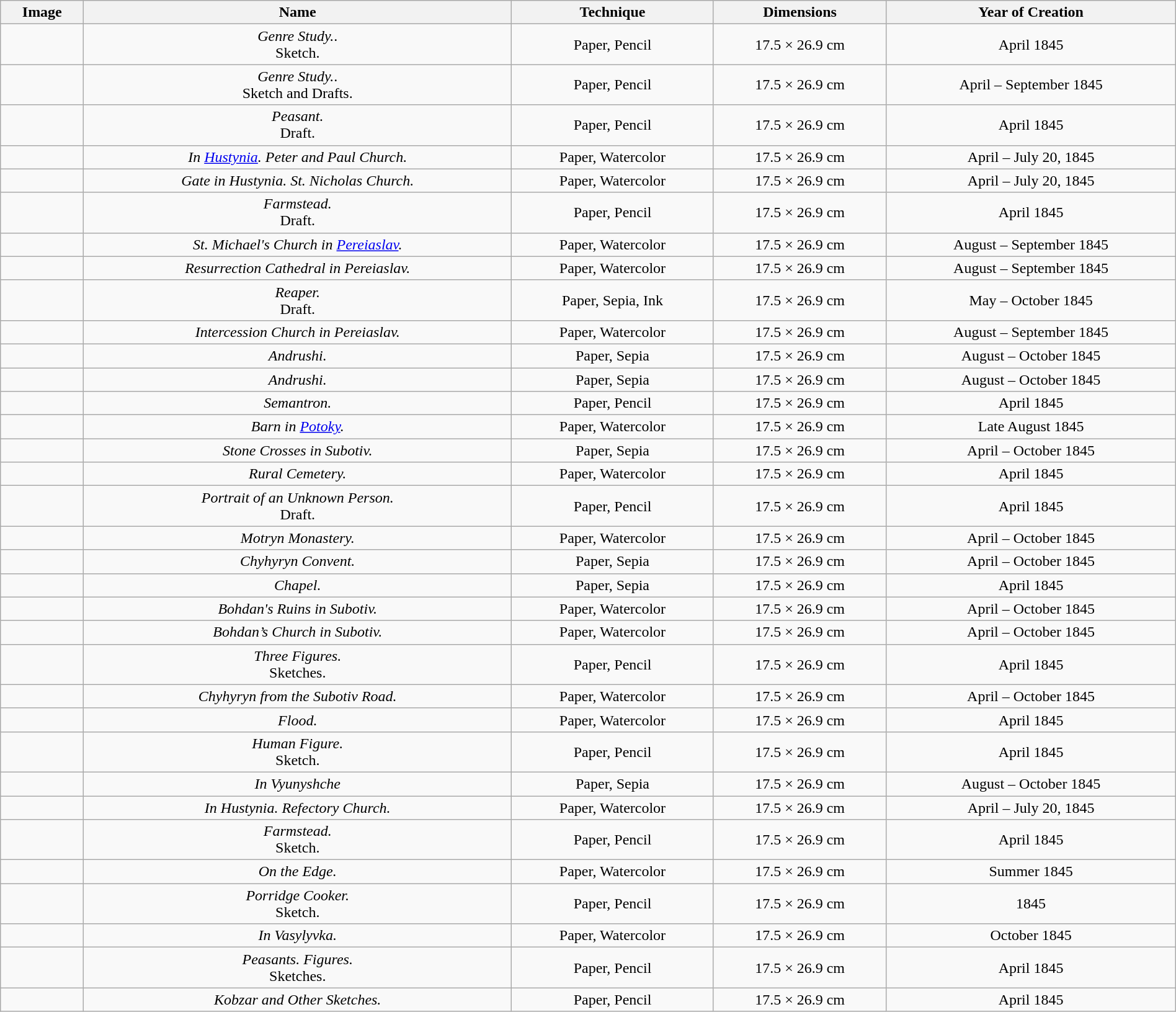<table class="wikitable sortable" style="width:100%; text-align:center;">
<tr>
<th class="unsortable">Image</th>
<th>Name</th>
<th style="min-width:6em;">Technique</th>
<th style="min-width:6em;">Dimensions</th>
<th class="unsortable">Year of Creation</th>
</tr>
<tr>
<td></td>
<td><em>Genre Study.</em>.<br> Sketch.</td>
<td>Paper, Pencil</td>
<td>17.5 × 26.9 cm</td>
<td>April 1845</td>
</tr>
<tr>
<td></td>
<td><em>Genre Study.</em>. <br>Sketch and Drafts.</td>
<td>Paper, Pencil</td>
<td>17.5 × 26.9 cm</td>
<td>April – September 1845</td>
</tr>
<tr>
<td></td>
<td><em>Peasant.</em> <br>Draft.</td>
<td>Paper, Pencil</td>
<td>17.5 × 26.9 cm</td>
<td>April 1845</td>
</tr>
<tr>
<td></td>
<td><em>In <a href='#'>Hustynia</a>. Peter and Paul Church.</em></td>
<td>Paper, Watercolor</td>
<td>17.5 × 26.9 cm</td>
<td>April – July 20, 1845</td>
</tr>
<tr>
<td></td>
<td><em>Gate in Hustynia. St. Nicholas Church.</em></td>
<td>Paper, Watercolor</td>
<td>17.5 × 26.9 cm</td>
<td>April – July 20, 1845</td>
</tr>
<tr>
<td></td>
<td><em>Farmstead.</em><br> Draft.</td>
<td>Paper, Pencil</td>
<td>17.5 × 26.9 cm</td>
<td>April 1845</td>
</tr>
<tr>
<td></td>
<td><em>St. Michael's Church in <a href='#'>Pereiaslav</a>.</em></td>
<td>Paper, Watercolor</td>
<td>17.5 × 26.9 cm</td>
<td>August – September 1845</td>
</tr>
<tr>
<td></td>
<td><em>Resurrection Cathedral in Pereiaslav.</em></td>
<td>Paper, Watercolor</td>
<td>17.5 × 26.9 cm</td>
<td>August – September 1845</td>
</tr>
<tr>
<td></td>
<td><em>Reaper.</em><br>Draft.</td>
<td>Paper, Sepia, Ink</td>
<td>17.5 × 26.9 cm</td>
<td>May – October 1845</td>
</tr>
<tr>
<td></td>
<td><em>Intercession Church in Pereiaslav.</em></td>
<td>Paper, Watercolor</td>
<td>17.5 × 26.9 cm</td>
<td>August – September 1845</td>
</tr>
<tr>
<td></td>
<td><em>Andrushi.</em></td>
<td>Paper, Sepia</td>
<td>17.5 × 26.9 cm</td>
<td>August – October 1845</td>
</tr>
<tr>
<td></td>
<td><em>Andrushi.</em></td>
<td>Paper, Sepia</td>
<td>17.5 × 26.9 cm</td>
<td>August – October 1845</td>
</tr>
<tr>
<td></td>
<td><em>Semantron.</em></td>
<td>Paper, Pencil</td>
<td>17.5 × 26.9 cm</td>
<td>April 1845</td>
</tr>
<tr>
<td></td>
<td><em>Barn in <a href='#'>Potoky</a>.</em></td>
<td>Paper, Watercolor</td>
<td>17.5 × 26.9 cm</td>
<td>Late August 1845</td>
</tr>
<tr>
<td></td>
<td><em>Stone Crosses in Subotiv.</em></td>
<td>Paper, Sepia</td>
<td>17.5 × 26.9 cm</td>
<td>April – October 1845</td>
</tr>
<tr>
<td></td>
<td><em>Rural Cemetery.</em></td>
<td>Paper, Watercolor</td>
<td>17.5 × 26.9 cm</td>
<td>April 1845</td>
</tr>
<tr>
<td></td>
<td><em>Portrait of an Unknown Person.</em><br> Draft.</td>
<td>Paper, Pencil</td>
<td>17.5 × 26.9 cm</td>
<td>April 1845</td>
</tr>
<tr>
<td></td>
<td><em>Motryn Monastery.</em></td>
<td>Paper, Watercolor</td>
<td>17.5 × 26.9 cm</td>
<td>April – October 1845</td>
</tr>
<tr>
<td></td>
<td><em>Chyhyryn Convent.</em></td>
<td>Paper, Sepia</td>
<td>17.5 × 26.9 cm</td>
<td>April – October 1845</td>
</tr>
<tr>
<td></td>
<td><em>Chapel.</em></td>
<td>Paper, Sepia</td>
<td>17.5 × 26.9 cm</td>
<td>April 1845</td>
</tr>
<tr>
<td></td>
<td><em>Bohdan's Ruins in Subotiv.</em></td>
<td>Paper, Watercolor</td>
<td>17.5 × 26.9 cm</td>
<td>April – October 1845</td>
</tr>
<tr>
<td></td>
<td><em>Bohdan’s Church in Subotiv.</em></td>
<td>Paper, Watercolor</td>
<td>17.5 × 26.9 cm</td>
<td>April – October 1845</td>
</tr>
<tr>
<td></td>
<td><em>Three Figures.</em><br> Sketches.</td>
<td>Paper, Pencil</td>
<td>17.5 × 26.9 cm</td>
<td>April 1845</td>
</tr>
<tr>
<td></td>
<td><em>Chyhyryn from the Subotiv Road.</em></td>
<td>Paper, Watercolor</td>
<td>17.5 × 26.9 cm</td>
<td>April – October 1845</td>
</tr>
<tr>
<td></td>
<td><em>Flood.</em></td>
<td>Paper, Watercolor</td>
<td>17.5 × 26.9 cm</td>
<td>April 1845</td>
</tr>
<tr>
<td></td>
<td><em>Human Figure.</em><br> Sketch.</td>
<td>Paper, Pencil</td>
<td>17.5 × 26.9 cm</td>
<td>April 1845</td>
</tr>
<tr>
<td></td>
<td><em>In Vyunyshche</em></td>
<td>Paper, Sepia</td>
<td>17.5 × 26.9 cm</td>
<td>August – October 1845</td>
</tr>
<tr>
<td></td>
<td><em>In Hustynia. Refectory Church.</em></td>
<td>Paper, Watercolor</td>
<td>17.5 × 26.9 cm</td>
<td>April – July 20, 1845</td>
</tr>
<tr>
<td></td>
<td><em>Farmstead.</em><br> Sketch.</td>
<td>Paper, Pencil</td>
<td>17.5 × 26.9 cm</td>
<td>April 1845</td>
</tr>
<tr>
<td></td>
<td><em>On the Edge.</em></td>
<td>Paper, Watercolor</td>
<td>17.5 × 26.9 cm</td>
<td>Summer 1845</td>
</tr>
<tr>
<td></td>
<td><em>Porridge Cooker.</em><br> Sketch.</td>
<td>Paper, Pencil</td>
<td>17.5 × 26.9 cm</td>
<td>1845</td>
</tr>
<tr>
<td></td>
<td><em>In Vasylyvka.</em></td>
<td>Paper, Watercolor</td>
<td>17.5 × 26.9 cm</td>
<td>October 1845</td>
</tr>
<tr>
<td></td>
<td><em>Peasants. Figures.</em><br> Sketches.</td>
<td>Paper, Pencil</td>
<td>17.5 × 26.9 cm</td>
<td>April 1845</td>
</tr>
<tr>
<td></td>
<td><em>Kobzar and Other Sketches.</em></td>
<td>Paper, Pencil</td>
<td>17.5 × 26.9 cm</td>
<td>April 1845</td>
</tr>
</table>
